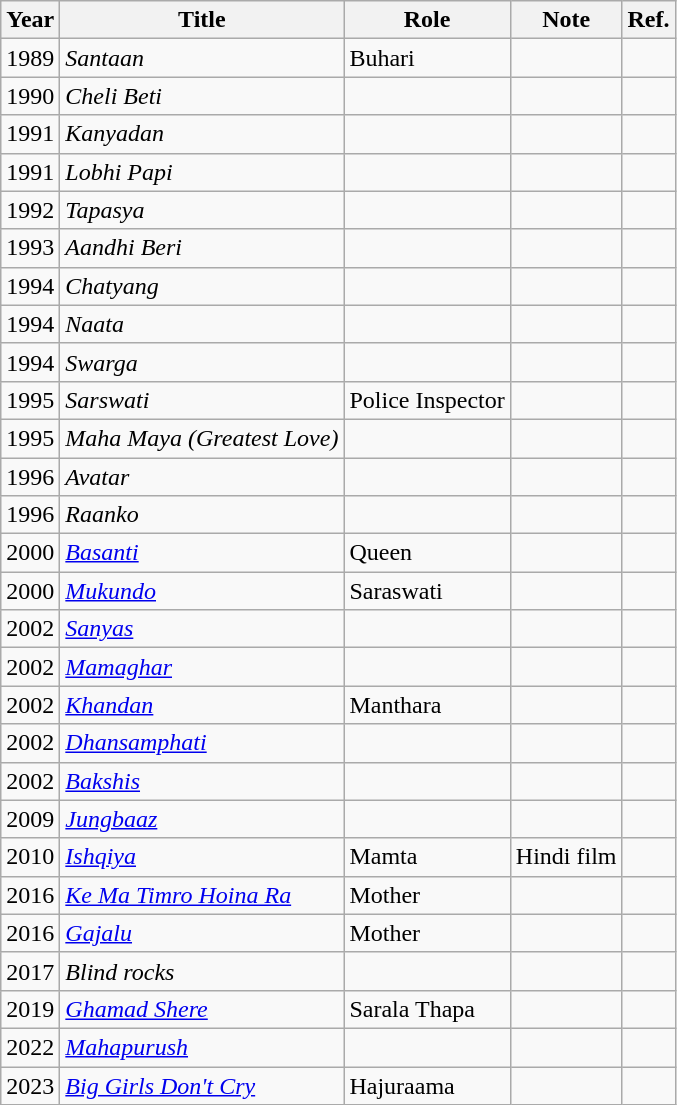<table class="wikitable sortable">
<tr>
<th>Year</th>
<th>Title</th>
<th>Role</th>
<th>Note</th>
<th>Ref.</th>
</tr>
<tr>
<td>1989</td>
<td><em>Santaan</em></td>
<td>Buhari</td>
<td></td>
<td></td>
</tr>
<tr>
<td>1990</td>
<td><em>Cheli Beti</em></td>
<td></td>
<td></td>
<td></td>
</tr>
<tr>
<td>1991</td>
<td><em>Kanyadan</em></td>
<td></td>
<td></td>
<td></td>
</tr>
<tr>
<td>1991</td>
<td><em>Lobhi Papi</em></td>
<td></td>
<td></td>
<td></td>
</tr>
<tr>
<td>1992</td>
<td><em>Tapasya</em></td>
<td></td>
<td></td>
<td></td>
</tr>
<tr>
<td>1993</td>
<td><em>Aandhi Beri</em></td>
<td></td>
<td></td>
<td></td>
</tr>
<tr>
<td>1994</td>
<td><em>Chatyang</em></td>
<td></td>
<td></td>
<td></td>
</tr>
<tr>
<td>1994</td>
<td><em>Naata</em></td>
<td></td>
<td></td>
<td></td>
</tr>
<tr>
<td>1994</td>
<td><em>Swarga</em></td>
<td></td>
<td></td>
<td></td>
</tr>
<tr>
<td>1995</td>
<td><em>Sarswati</em></td>
<td>Police Inspector</td>
<td></td>
<td></td>
</tr>
<tr>
<td>1995</td>
<td><em>Maha Maya (Greatest Love)</em></td>
<td></td>
<td></td>
<td></td>
</tr>
<tr>
<td>1996</td>
<td><em>Avatar</em></td>
<td></td>
<td></td>
<td></td>
</tr>
<tr>
<td>1996</td>
<td><em>Raanko</em></td>
<td></td>
<td></td>
<td></td>
</tr>
<tr>
<td>2000</td>
<td><a href='#'><em>Basanti</em></a></td>
<td>Queen</td>
<td></td>
<td></td>
</tr>
<tr>
<td>2000</td>
<td><a href='#'><em>Mukundo</em></a></td>
<td>Saraswati</td>
<td></td>
<td></td>
</tr>
<tr>
<td>2002</td>
<td><em><a href='#'>Sanyas</a></em></td>
<td></td>
<td></td>
<td></td>
</tr>
<tr>
<td>2002</td>
<td><em><a href='#'>Mamaghar</a></em></td>
<td></td>
<td></td>
<td></td>
</tr>
<tr>
<td>2002</td>
<td><a href='#'><em>Khandan</em></a></td>
<td>Manthara</td>
<td></td>
<td></td>
</tr>
<tr>
<td>2002</td>
<td><em><a href='#'>Dhansamphati</a></em></td>
<td></td>
<td></td>
<td></td>
</tr>
<tr>
<td>2002</td>
<td><em><a href='#'>Bakshis</a></em></td>
<td></td>
<td></td>
<td></td>
</tr>
<tr>
<td>2009</td>
<td><em><a href='#'>Jungbaaz</a></em></td>
<td></td>
<td></td>
<td></td>
</tr>
<tr>
<td>2010</td>
<td><em><a href='#'>Ishqiya</a></em></td>
<td>Mamta</td>
<td>Hindi film</td>
<td></td>
</tr>
<tr>
<td>2016</td>
<td><em><a href='#'>Ke Ma Timro Hoina Ra</a></em></td>
<td>Mother</td>
<td></td>
<td></td>
</tr>
<tr>
<td>2016</td>
<td><em><a href='#'>Gajalu</a></em></td>
<td>Mother</td>
<td></td>
<td></td>
</tr>
<tr>
<td>2017</td>
<td><em>Blind rocks</em></td>
<td></td>
<td></td>
<td></td>
</tr>
<tr>
<td>2019</td>
<td><em><a href='#'>Ghamad Shere</a></em></td>
<td>Sarala Thapa</td>
<td></td>
<td></td>
</tr>
<tr>
<td>2022</td>
<td><a href='#'><em>Mahapurush</em></a></td>
<td></td>
<td></td>
<td></td>
</tr>
<tr>
<td>2023</td>
<td><a href='#'><em>Big Girls Don't Cry</em></a></td>
<td>Hajuraama</td>
<td></td>
<td></td>
</tr>
</table>
